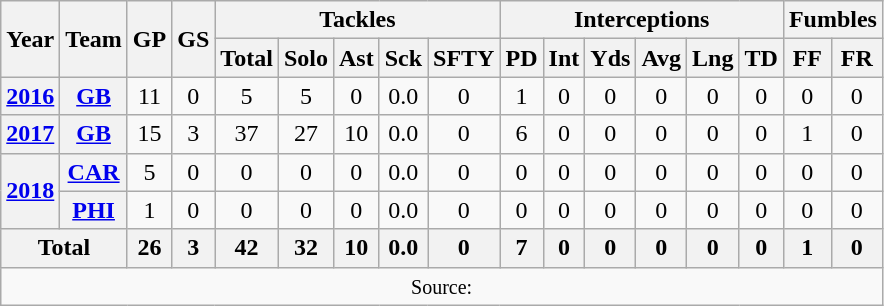<table class="wikitable" style="text-align: center;">
<tr>
<th rowspan=2>Year</th>
<th rowspan=2>Team</th>
<th rowspan=2>GP</th>
<th rowspan=2>GS</th>
<th colspan=5>Tackles</th>
<th colspan=6>Interceptions</th>
<th colspan=2>Fumbles</th>
</tr>
<tr>
<th>Total</th>
<th>Solo</th>
<th>Ast</th>
<th>Sck</th>
<th>SFTY</th>
<th>PD</th>
<th>Int</th>
<th>Yds</th>
<th>Avg</th>
<th>Lng</th>
<th>TD</th>
<th>FF</th>
<th>FR</th>
</tr>
<tr>
<th><a href='#'>2016</a></th>
<th><a href='#'>GB</a></th>
<td>11</td>
<td>0</td>
<td>5</td>
<td>5</td>
<td>0</td>
<td>0.0</td>
<td>0</td>
<td>1</td>
<td>0</td>
<td>0</td>
<td>0</td>
<td>0</td>
<td>0</td>
<td>0</td>
<td>0</td>
</tr>
<tr>
<th><a href='#'>2017</a></th>
<th><a href='#'>GB</a></th>
<td>15</td>
<td>3</td>
<td>37</td>
<td>27</td>
<td>10</td>
<td>0.0</td>
<td>0</td>
<td>6</td>
<td>0</td>
<td>0</td>
<td>0</td>
<td>0</td>
<td>0</td>
<td>1</td>
<td>0</td>
</tr>
<tr>
<th rowspan="2"><a href='#'>2018</a></th>
<th><a href='#'>CAR</a></th>
<td>5</td>
<td>0</td>
<td>0</td>
<td>0</td>
<td>0</td>
<td>0.0</td>
<td>0</td>
<td>0</td>
<td>0</td>
<td>0</td>
<td>0</td>
<td>0</td>
<td>0</td>
<td>0</td>
<td>0</td>
</tr>
<tr>
<th><a href='#'>PHI</a></th>
<td>1</td>
<td>0</td>
<td>0</td>
<td>0</td>
<td>0</td>
<td>0.0</td>
<td>0</td>
<td>0</td>
<td>0</td>
<td>0</td>
<td>0</td>
<td>0</td>
<td>0</td>
<td>0</td>
<td>0</td>
</tr>
<tr>
<th colspan="2">Total</th>
<th>26</th>
<th>3</th>
<th>42</th>
<th>32</th>
<th>10</th>
<th>0.0</th>
<th>0</th>
<th>7</th>
<th>0</th>
<th>0</th>
<th>0</th>
<th>0</th>
<th>0</th>
<th>1</th>
<th>0</th>
</tr>
<tr>
<td colspan="17"><small>Source: </small></td>
</tr>
</table>
